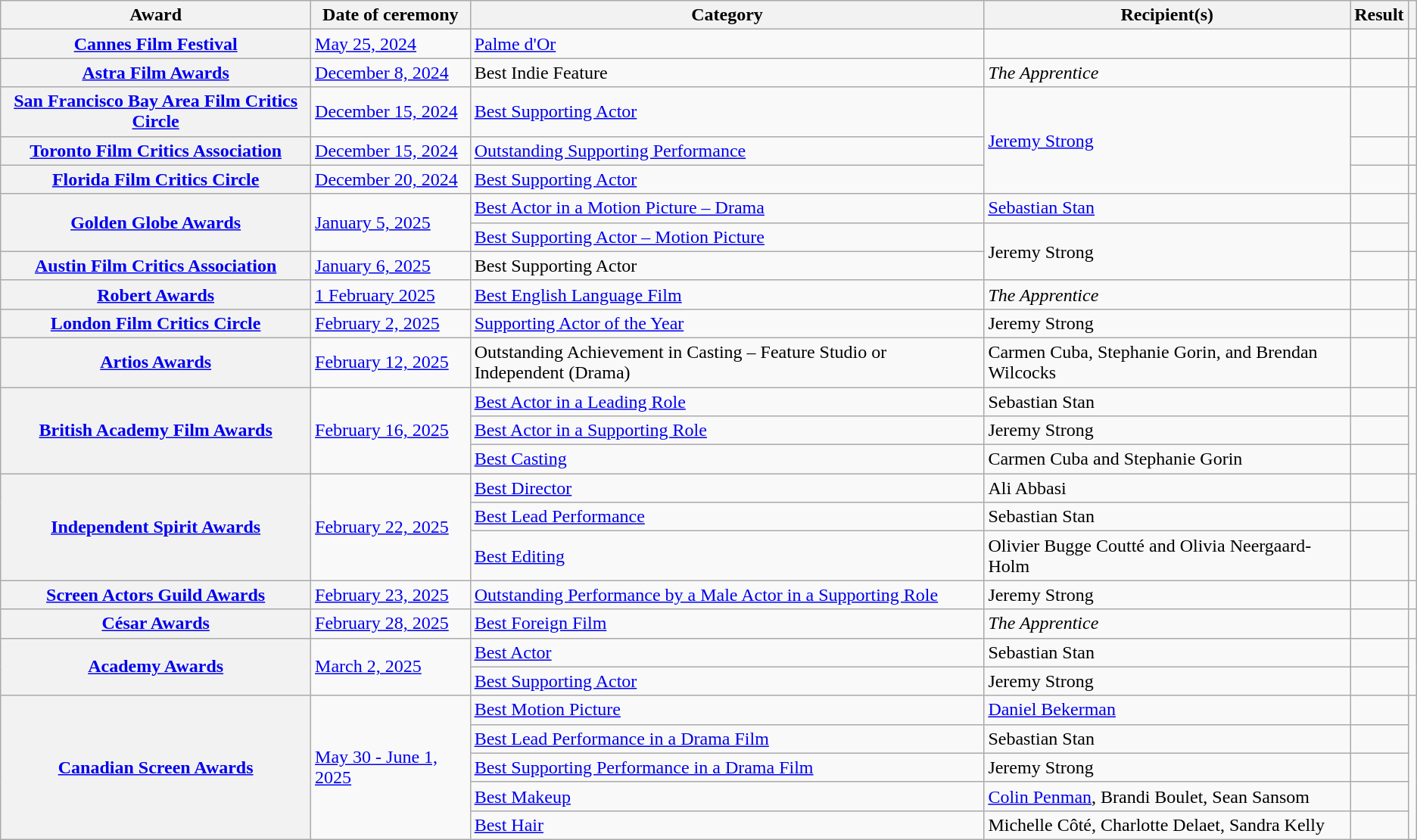<table class="wikitable sortable plainrowheaders">
<tr>
<th scope="col">Award</th>
<th scope="col">Date of ceremony</th>
<th scope="col">Category</th>
<th scope="col">Recipient(s)</th>
<th scope="col">Result</th>
<th scope="col" class="unsortable"></th>
</tr>
<tr>
<th scope="row"><a href='#'>Cannes Film Festival</a></th>
<td><a href='#'>May 25, 2024</a></td>
<td><a href='#'>Palme d'Or</a></td>
<td></td>
<td></td>
<td align="center"></td>
</tr>
<tr>
<th scope="row"><a href='#'>Astra Film Awards</a></th>
<td><a href='#'>December 8, 2024</a></td>
<td>Best Indie Feature</td>
<td><em>The Apprentice</em></td>
<td></td>
<td align="center"></td>
</tr>
<tr>
<th scope="row"><a href='#'>San Francisco Bay Area Film Critics Circle</a></th>
<td><a href='#'>December 15, 2024</a></td>
<td><a href='#'>Best Supporting Actor</a></td>
<td rowspan="3"><a href='#'>Jeremy Strong</a></td>
<td></td>
<td align="center"></td>
</tr>
<tr>
<th scope="row"><a href='#'>Toronto Film Critics Association</a></th>
<td><a href='#'>December 15, 2024</a></td>
<td><a href='#'>Outstanding Supporting Performance</a></td>
<td></td>
<td align="center"></td>
</tr>
<tr>
<th scope="row"><a href='#'>Florida Film Critics Circle</a></th>
<td><a href='#'>December 20, 2024</a></td>
<td><a href='#'>Best Supporting Actor</a></td>
<td></td>
<td align="center"></td>
</tr>
<tr>
<th scope="row" rowspan="2"><a href='#'>Golden Globe Awards</a></th>
<td rowspan="2"><a href='#'>January 5, 2025</a></td>
<td><a href='#'>Best Actor in a Motion Picture – Drama</a></td>
<td><a href='#'>Sebastian Stan</a></td>
<td></td>
<td align="center" rowspan="2"></td>
</tr>
<tr>
<td><a href='#'>Best Supporting Actor – Motion Picture</a></td>
<td rowspan="2">Jeremy Strong</td>
<td></td>
</tr>
<tr>
<th scope="row"><a href='#'>Austin Film Critics Association</a></th>
<td><a href='#'>January 6, 2025</a></td>
<td>Best Supporting Actor</td>
<td></td>
<td align="center"></td>
</tr>
<tr>
<th scope="row"><a href='#'>Robert Awards</a></th>
<td><a href='#'>1 February 2025</a></td>
<td><a href='#'>Best English Language Film</a></td>
<td><em>The Apprentice</em></td>
<td></td>
<td align="center"></td>
</tr>
<tr>
<th scope="row"><a href='#'>London Film Critics Circle</a></th>
<td><a href='#'>February 2, 2025</a></td>
<td><a href='#'>Supporting Actor of the Year</a></td>
<td>Jeremy Strong</td>
<td></td>
<td align="center"></td>
</tr>
<tr>
<th scope="row"><a href='#'>Artios Awards</a></th>
<td><a href='#'>February 12, 2025</a></td>
<td>Outstanding Achievement in Casting – Feature Studio or Independent (Drama)</td>
<td>Carmen Cuba, Stephanie Gorin, and Brendan Wilcocks</td>
<td></td>
<td align="center"></td>
</tr>
<tr>
<th scope="row" rowspan="3"><a href='#'>British Academy Film Awards</a></th>
<td rowspan="3"><a href='#'>February 16, 2025</a></td>
<td><a href='#'>Best Actor in a Leading Role</a></td>
<td>Sebastian Stan</td>
<td></td>
<td rowspan="3" align="center"></td>
</tr>
<tr>
<td><a href='#'>Best Actor in a Supporting Role</a></td>
<td>Jeremy Strong</td>
<td></td>
</tr>
<tr>
<td><a href='#'>Best Casting</a></td>
<td>Carmen Cuba and Stephanie Gorin</td>
<td></td>
</tr>
<tr>
<th scope="row" rowspan="3"><a href='#'>Independent Spirit Awards</a></th>
<td rowspan="3"><a href='#'>February 22, 2025</a></td>
<td><a href='#'>Best Director</a></td>
<td>Ali Abbasi</td>
<td></td>
<td rowspan="3" align="center"><br><br></td>
</tr>
<tr>
<td><a href='#'>Best Lead Performance</a></td>
<td>Sebastian Stan</td>
<td></td>
</tr>
<tr>
<td><a href='#'>Best Editing</a></td>
<td>Olivier Bugge Coutté and Olivia Neergaard-Holm</td>
<td></td>
</tr>
<tr>
<th scope="row"><a href='#'>Screen Actors Guild Awards</a></th>
<td><a href='#'>February 23, 2025</a></td>
<td><a href='#'>Outstanding Performance by a Male Actor in a Supporting Role</a></td>
<td>Jeremy Strong</td>
<td></td>
<td align="center"></td>
</tr>
<tr>
<th scope="row"><a href='#'>César Awards</a></th>
<td><a href='#'>February 28, 2025</a></td>
<td><a href='#'>Best Foreign Film</a></td>
<td><em>The Apprentice</em></td>
<td></td>
<td align="center"></td>
</tr>
<tr>
<th rowspan="2" scope="row"><a href='#'>Academy Awards</a></th>
<td rowspan="2"><a href='#'>March 2, 2025</a></td>
<td><a href='#'>Best Actor</a></td>
<td>Sebastian Stan</td>
<td></td>
<td rowspan="2"></td>
</tr>
<tr>
<td><a href='#'>Best Supporting Actor</a></td>
<td>Jeremy Strong</td>
<td></td>
</tr>
<tr>
<th rowspan="5" scope="row"><a href='#'>Canadian Screen Awards</a></th>
<td rowspan=5><a href='#'>May 30 - June 1, 2025</a></td>
<td><a href='#'>Best Motion Picture</a></td>
<td><a href='#'>Daniel Bekerman</a></td>
<td></td>
<td rowspan=5></td>
</tr>
<tr>
<td><a href='#'>Best Lead Performance in a Drama Film</a></td>
<td>Sebastian Stan</td>
<td></td>
</tr>
<tr>
<td><a href='#'>Best Supporting Performance in a Drama Film</a></td>
<td>Jeremy Strong</td>
<td></td>
</tr>
<tr>
<td><a href='#'>Best Makeup</a></td>
<td><a href='#'>Colin Penman</a>, Brandi Boulet, Sean Sansom</td>
<td></td>
</tr>
<tr>
<td><a href='#'>Best Hair</a></td>
<td>Michelle Côté, Charlotte Delaet, Sandra Kelly</td>
<td></td>
</tr>
</table>
